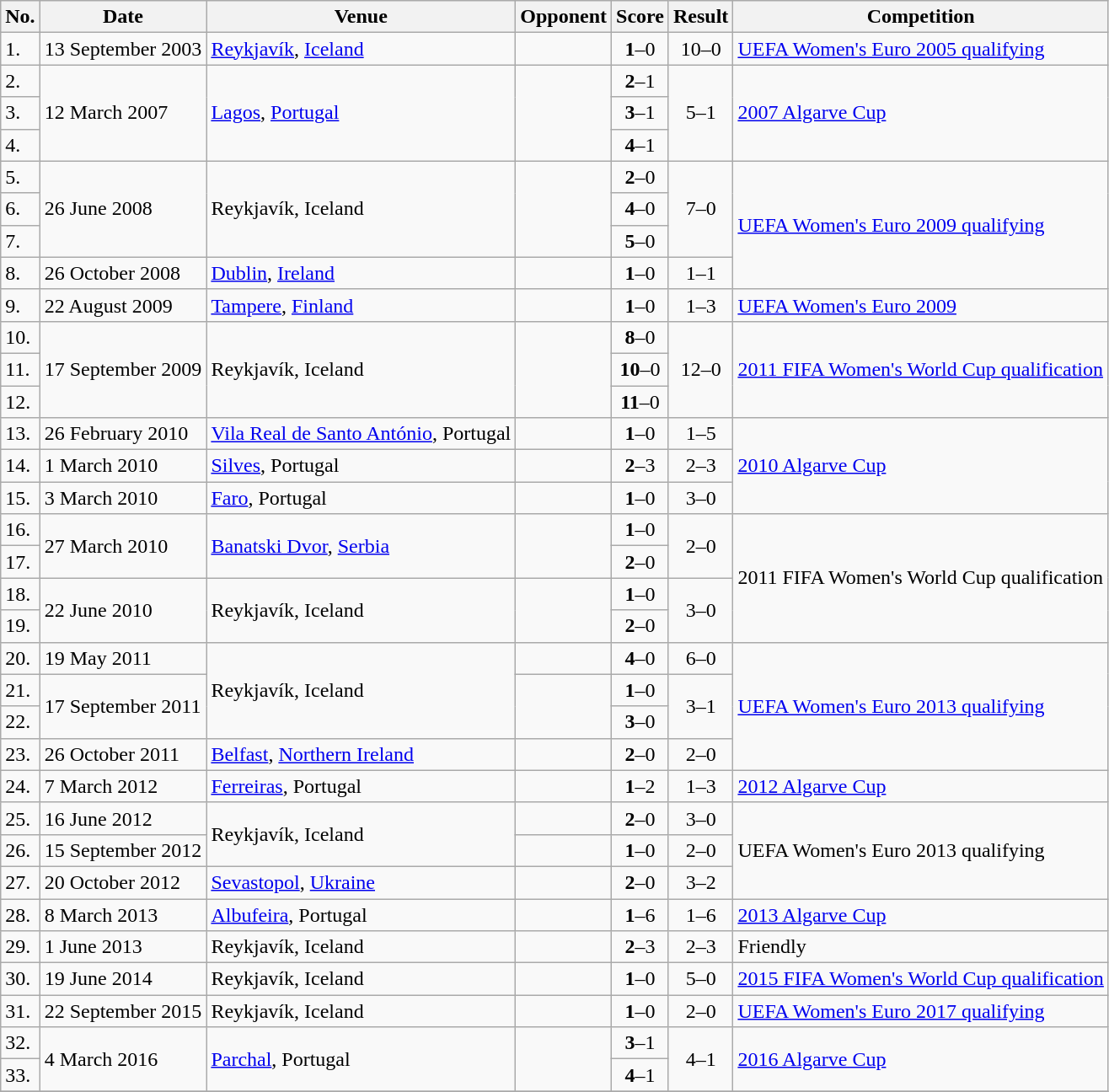<table class="wikitable">
<tr>
<th>No.</th>
<th>Date</th>
<th>Venue</th>
<th>Opponent</th>
<th>Score</th>
<th>Result</th>
<th>Competition</th>
</tr>
<tr>
<td>1.</td>
<td>13 September 2003</td>
<td><a href='#'>Reykjavík</a>, <a href='#'>Iceland</a></td>
<td></td>
<td align=center><strong>1</strong>–0</td>
<td align=center>10–0</td>
<td><a href='#'>UEFA Women's Euro 2005 qualifying</a></td>
</tr>
<tr>
<td>2.</td>
<td rowspan=3>12 March 2007</td>
<td rowspan=3><a href='#'>Lagos</a>, <a href='#'>Portugal</a></td>
<td rowspan=3></td>
<td align=center><strong>2</strong>–1</td>
<td rowspan=3 align=center>5–1</td>
<td rowspan=3><a href='#'>2007 Algarve Cup</a></td>
</tr>
<tr>
<td>3.</td>
<td align=center><strong>3</strong>–1</td>
</tr>
<tr>
<td>4.</td>
<td align=center><strong>4</strong>–1</td>
</tr>
<tr>
<td>5.</td>
<td rowspan=3>26 June 2008</td>
<td rowspan=3>Reykjavík, Iceland</td>
<td rowspan=3></td>
<td align=center><strong>2</strong>–0</td>
<td rowspan=3 align=center>7–0</td>
<td rowspan=4><a href='#'>UEFA Women's Euro 2009 qualifying</a></td>
</tr>
<tr>
<td>6.</td>
<td align=center><strong>4</strong>–0</td>
</tr>
<tr>
<td>7.</td>
<td align=center><strong>5</strong>–0</td>
</tr>
<tr>
<td>8.</td>
<td>26 October 2008</td>
<td><a href='#'>Dublin</a>, <a href='#'>Ireland</a></td>
<td></td>
<td align=center><strong>1</strong>–0</td>
<td align=center>1–1</td>
</tr>
<tr>
<td>9.</td>
<td>22 August 2009</td>
<td><a href='#'>Tampere</a>, <a href='#'>Finland</a></td>
<td></td>
<td align=center><strong>1</strong>–0</td>
<td align=center>1–3</td>
<td><a href='#'>UEFA Women's Euro 2009</a></td>
</tr>
<tr>
<td>10.</td>
<td rowspan=3>17 September 2009</td>
<td rowspan=3>Reykjavík, Iceland</td>
<td rowspan=3></td>
<td align=center><strong>8</strong>–0</td>
<td rowspan=3 align=center>12–0</td>
<td rowspan=3><a href='#'>2011 FIFA Women's World Cup qualification</a></td>
</tr>
<tr>
<td>11.</td>
<td align=center><strong>10</strong>–0</td>
</tr>
<tr>
<td>12.</td>
<td align=center><strong>11</strong>–0</td>
</tr>
<tr>
<td>13.</td>
<td>26 February 2010</td>
<td><a href='#'>Vila Real de Santo António</a>, Portugal</td>
<td></td>
<td align=center><strong>1</strong>–0</td>
<td align=center>1–5</td>
<td rowspan=3><a href='#'>2010 Algarve Cup</a></td>
</tr>
<tr>
<td>14.</td>
<td>1 March 2010</td>
<td><a href='#'>Silves</a>, Portugal</td>
<td></td>
<td align=center><strong>2</strong>–3</td>
<td align=center>2–3</td>
</tr>
<tr>
<td>15.</td>
<td>3 March 2010</td>
<td><a href='#'>Faro</a>, Portugal</td>
<td></td>
<td align=center><strong>1</strong>–0</td>
<td align=center>3–0</td>
</tr>
<tr>
<td>16.</td>
<td rowspan=2>27 March 2010</td>
<td rowspan=2><a href='#'>Banatski Dvor</a>, <a href='#'>Serbia</a></td>
<td rowspan=2></td>
<td align=center><strong>1</strong>–0</td>
<td rowspan=2 align=center>2–0</td>
<td rowspan=4>2011 FIFA Women's World Cup qualification</td>
</tr>
<tr>
<td>17.</td>
<td align=center><strong>2</strong>–0</td>
</tr>
<tr>
<td>18.</td>
<td rowspan=2>22 June 2010</td>
<td rowspan=2>Reykjavík, Iceland</td>
<td rowspan=2></td>
<td align=center><strong>1</strong>–0</td>
<td rowspan=2 align=center>3–0</td>
</tr>
<tr>
<td>19.</td>
<td align=center><strong>2</strong>–0</td>
</tr>
<tr>
<td>20.</td>
<td>19 May 2011</td>
<td rowspan=3>Reykjavík, Iceland</td>
<td></td>
<td align=center><strong>4</strong>–0</td>
<td align=center>6–0</td>
<td rowspan=4><a href='#'>UEFA Women's Euro 2013 qualifying</a></td>
</tr>
<tr>
<td>21.</td>
<td rowspan=2>17 September 2011</td>
<td rowspan=2></td>
<td align=center><strong>1</strong>–0</td>
<td rowspan=2 align=center>3–1</td>
</tr>
<tr>
<td>22.</td>
<td align=center><strong>3</strong>–0</td>
</tr>
<tr>
<td>23.</td>
<td>26 October 2011</td>
<td><a href='#'>Belfast</a>, <a href='#'>Northern Ireland</a></td>
<td></td>
<td align=center><strong>2</strong>–0</td>
<td align=center>2–0</td>
</tr>
<tr>
<td>24.</td>
<td>7 March 2012</td>
<td><a href='#'>Ferreiras</a>, Portugal</td>
<td></td>
<td align=center><strong>1</strong>–2</td>
<td align=center>1–3</td>
<td><a href='#'>2012 Algarve Cup</a></td>
</tr>
<tr>
<td>25.</td>
<td>16 June 2012</td>
<td rowspan=2>Reykjavík, Iceland</td>
<td></td>
<td align=center><strong>2</strong>–0</td>
<td align=center>3–0</td>
<td rowspan=3>UEFA Women's Euro 2013 qualifying</td>
</tr>
<tr>
<td>26.</td>
<td>15 September 2012</td>
<td></td>
<td align=center><strong>1</strong>–0</td>
<td align=center>2–0</td>
</tr>
<tr>
<td>27.</td>
<td>20 October 2012</td>
<td><a href='#'>Sevastopol</a>, <a href='#'>Ukraine</a></td>
<td></td>
<td align=center><strong>2</strong>–0</td>
<td align=center>3–2</td>
</tr>
<tr>
<td>28.</td>
<td>8 March 2013</td>
<td><a href='#'>Albufeira</a>, Portugal</td>
<td></td>
<td align=center><strong>1</strong>–6</td>
<td align=center>1–6</td>
<td><a href='#'>2013 Algarve Cup</a></td>
</tr>
<tr>
<td>29.</td>
<td>1 June 2013</td>
<td>Reykjavík, Iceland</td>
<td></td>
<td align=center><strong>2</strong>–3</td>
<td align=center>2–3</td>
<td>Friendly</td>
</tr>
<tr>
<td>30.</td>
<td>19 June 2014</td>
<td>Reykjavík, Iceland</td>
<td></td>
<td align=center><strong>1</strong>–0</td>
<td align=center>5–0</td>
<td><a href='#'>2015 FIFA Women's World Cup qualification</a></td>
</tr>
<tr>
<td>31.</td>
<td>22 September 2015</td>
<td>Reykjavík, Iceland</td>
<td></td>
<td align=center><strong>1</strong>–0</td>
<td align=center>2–0</td>
<td><a href='#'>UEFA Women's Euro 2017 qualifying</a></td>
</tr>
<tr>
<td>32.</td>
<td rowspan=2>4 March 2016</td>
<td rowspan=2><a href='#'>Parchal</a>, Portugal</td>
<td rowspan=2></td>
<td align=center><strong>3</strong>–1</td>
<td rowspan=2 align=center>4–1</td>
<td rowspan=2><a href='#'>2016 Algarve Cup</a></td>
</tr>
<tr>
<td>33.</td>
<td align=center><strong>4</strong>–1</td>
</tr>
<tr>
</tr>
</table>
